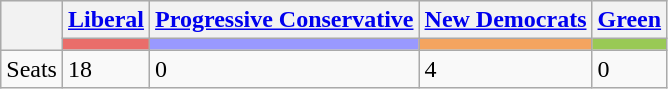<table class="wikitable">
<tr style="background-color:#E9E9E9" |>
<th rowspan="2"></th>
<th><a href='#'>Liberal</a></th>
<th><a href='#'>Progressive Conservative</a></th>
<th><a href='#'>New Democrats</a></th>
<th><a href='#'>Green</a></th>
</tr>
<tr>
<th style="background-color:#EA6D6A;"></th>
<th style="background-color:#9999FF;"></th>
<th style="background-color:#F4A460;"></th>
<th style="background-color:#99C955;"></th>
</tr>
<tr>
<td>Seats</td>
<td>18</td>
<td>0</td>
<td>4</td>
<td>0</td>
</tr>
</table>
